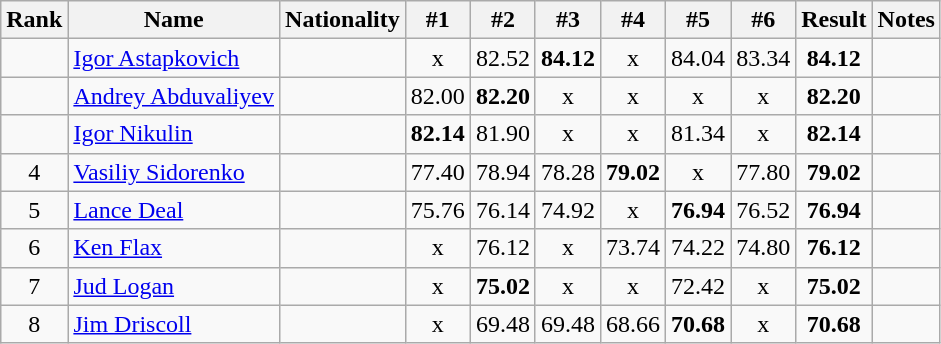<table class="wikitable sortable" style="text-align:center">
<tr>
<th>Rank</th>
<th>Name</th>
<th>Nationality</th>
<th>#1</th>
<th>#2</th>
<th>#3</th>
<th>#4</th>
<th>#5</th>
<th>#6</th>
<th>Result</th>
<th>Notes</th>
</tr>
<tr>
<td></td>
<td align=left><a href='#'>Igor Astapkovich</a></td>
<td align=left></td>
<td>x</td>
<td>82.52</td>
<td><strong>84.12</strong></td>
<td>x</td>
<td>84.04</td>
<td>83.34</td>
<td><strong>84.12</strong></td>
<td></td>
</tr>
<tr>
<td></td>
<td align=left><a href='#'>Andrey Abduvaliyev</a></td>
<td align=left></td>
<td>82.00</td>
<td><strong>82.20</strong></td>
<td>x</td>
<td>x</td>
<td>x</td>
<td>x</td>
<td><strong>82.20</strong></td>
<td></td>
</tr>
<tr>
<td></td>
<td align=left><a href='#'>Igor Nikulin</a></td>
<td align=left></td>
<td><strong>82.14</strong></td>
<td>81.90</td>
<td>x</td>
<td>x</td>
<td>81.34</td>
<td>x</td>
<td><strong>82.14</strong></td>
<td></td>
</tr>
<tr>
<td>4</td>
<td align=left><a href='#'>Vasiliy Sidorenko</a></td>
<td align=left></td>
<td>77.40</td>
<td>78.94</td>
<td>78.28</td>
<td><strong>79.02</strong></td>
<td>x</td>
<td>77.80</td>
<td><strong>79.02</strong></td>
<td></td>
</tr>
<tr>
<td>5</td>
<td align=left><a href='#'>Lance Deal</a></td>
<td align=left></td>
<td>75.76</td>
<td>76.14</td>
<td>74.92</td>
<td>x</td>
<td><strong>76.94</strong></td>
<td>76.52</td>
<td><strong>76.94</strong></td>
<td></td>
</tr>
<tr>
<td>6</td>
<td align=left><a href='#'>Ken Flax</a></td>
<td align=left></td>
<td>x</td>
<td>76.12</td>
<td>x</td>
<td>73.74</td>
<td>74.22</td>
<td>74.80</td>
<td><strong>76.12</strong></td>
<td></td>
</tr>
<tr>
<td>7</td>
<td align=left><a href='#'>Jud Logan</a></td>
<td align=left></td>
<td>x</td>
<td><strong>75.02</strong></td>
<td>x</td>
<td>x</td>
<td>72.42</td>
<td>x</td>
<td><strong>75.02</strong></td>
<td></td>
</tr>
<tr>
<td>8</td>
<td align=left><a href='#'>Jim Driscoll</a></td>
<td align=left></td>
<td>x</td>
<td>69.48</td>
<td>69.48</td>
<td>68.66</td>
<td><strong>70.68</strong></td>
<td>x</td>
<td><strong>70.68</strong></td>
<td></td>
</tr>
</table>
